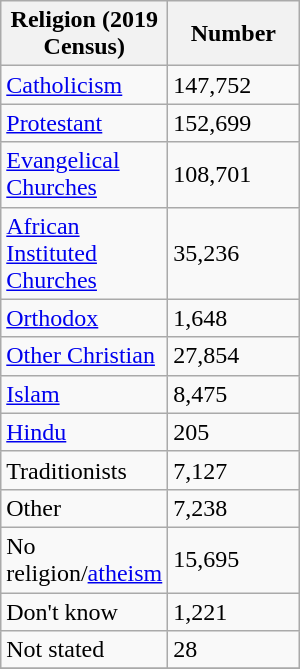<table class="wikitable">
<tr>
<th style="width:100px;">Religion (2019 Census)</th>
<th style="width:80px;">Number</th>
</tr>
<tr>
<td><a href='#'>Catholicism</a></td>
<td>147,752</td>
</tr>
<tr>
<td><a href='#'>Protestant</a></td>
<td>152,699</td>
</tr>
<tr>
<td><a href='#'>Evangelical Churches</a></td>
<td>108,701</td>
</tr>
<tr>
<td><a href='#'>African Instituted Churches</a></td>
<td>35,236</td>
</tr>
<tr>
<td><a href='#'>Orthodox</a></td>
<td>1,648</td>
</tr>
<tr>
<td><a href='#'>Other Christian</a></td>
<td>27,854</td>
</tr>
<tr>
<td><a href='#'>Islam</a></td>
<td>8,475</td>
</tr>
<tr>
<td><a href='#'>Hindu</a></td>
<td>205</td>
</tr>
<tr>
<td>Traditionists</td>
<td>7,127</td>
</tr>
<tr>
<td>Other</td>
<td>7,238</td>
</tr>
<tr>
<td>No religion/<a href='#'>atheism</a></td>
<td>15,695</td>
</tr>
<tr>
<td>Don't know</td>
<td>1,221</td>
</tr>
<tr>
<td>Not stated</td>
<td>28</td>
</tr>
<tr>
</tr>
</table>
